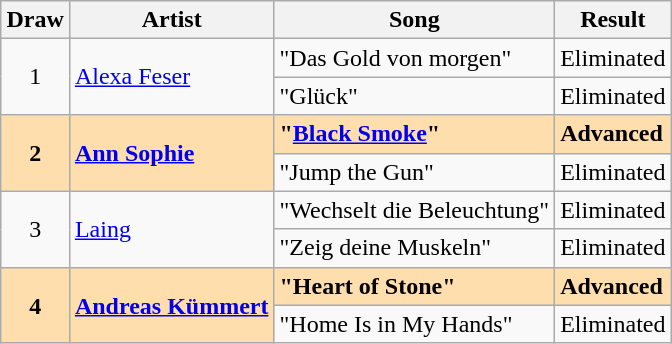<table class="sortable wikitable" style="margin: 1em auto 1em auto; text-align:center">
<tr>
<th>Draw</th>
<th>Artist</th>
<th>Song</th>
<th>Result</th>
</tr>
<tr>
<td rowspan="2" data-sort-value="0">1</td>
<td rowspan="2" align="left"><a href='#'>Alexa Feser</a></td>
<td align="left">"Das Gold von morgen"</td>
<td align="left">Eliminated</td>
</tr>
<tr>
<td align="left">"Glück"</td>
<td align="left">Eliminated</td>
</tr>
<tr>
<td rowspan="2" style="font-weight:bold;background:navajowhite;">2</td>
<td rowspan="2" style="font-weight:bold;background:navajowhite;" align="left"><a href='#'>Ann Sophie</a></td>
<td style="font-weight:bold;background:navajowhite;" align="left">"<a href='#'>Black Smoke</a>"</td>
<td style="font-weight:bold;background:navajowhite;" align="left">Advanced</td>
</tr>
<tr>
<td align="left">"Jump the Gun"</td>
<td align="left">Eliminated</td>
</tr>
<tr>
<td rowspan="2">3</td>
<td rowspan="2" align="left"><a href='#'>Laing</a></td>
<td align="left">"Wechselt die Beleuchtung"</td>
<td align="left">Eliminated</td>
</tr>
<tr>
<td align="left">"Zeig deine Muskeln"</td>
<td align="left">Eliminated</td>
</tr>
<tr>
<td rowspan="2" style="font-weight:bold;background:navajowhite;">4</td>
<td rowspan="2" style="font-weight:bold;background:navajowhite;" align="left"><a href='#'>Andreas Kümmert</a></td>
<td style="font-weight:bold;background:navajowhite;" align="left">"Heart of Stone"</td>
<td style="font-weight:bold;background:navajowhite;" align="left">Advanced</td>
</tr>
<tr>
<td align="left">"Home Is in My Hands"</td>
<td align="left">Eliminated</td>
</tr>
</table>
